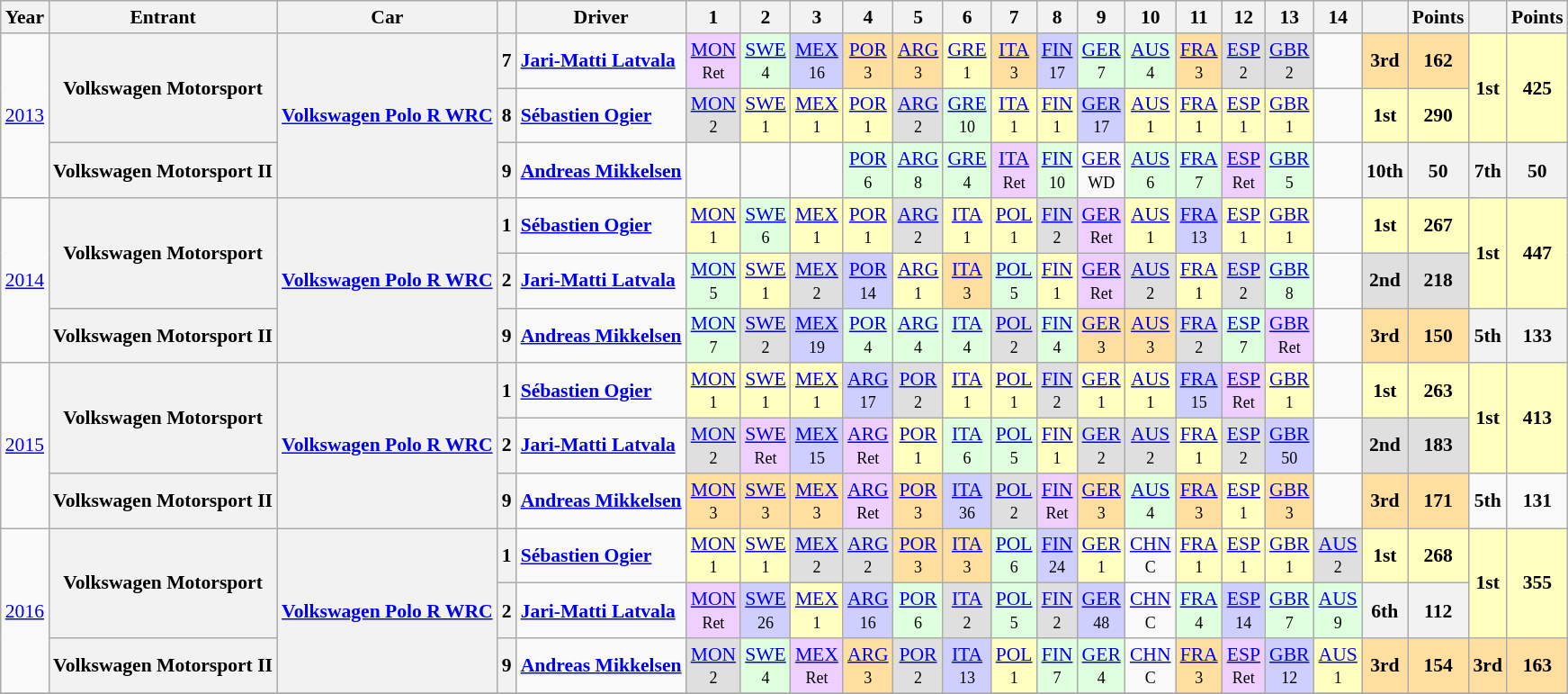<table class="wikitable" style="text-align:center; font-size:90%">
<tr>
<th>Year</th>
<th>Entrant</th>
<th>Car</th>
<th></th>
<th>Driver</th>
<th>1</th>
<th>2</th>
<th>3</th>
<th>4</th>
<th>5</th>
<th>6</th>
<th>7</th>
<th>8</th>
<th>9</th>
<th>10</th>
<th>11</th>
<th>12</th>
<th>13</th>
<th>14</th>
<th></th>
<th>Points</th>
<th></th>
<th>Points</th>
</tr>
<tr>
<td rowspan="3"><a href='#'>2013</a></td>
<th rowspan="2">Volkswagen Motorsport</th>
<th rowspan="3"><a href='#'>Volkswagen Polo R WRC</a></th>
<th>7</th>
<td align="left"> <strong><a href='#'>Jari-Matti Latvala</a></strong></td>
<td style="background:#EFCFFF;"><a href='#'>MON</a><br><small>Ret</small></td>
<td style="background:#DFFFDF;"><a href='#'>SWE</a><br><small>4</small></td>
<td style="background:#CFCFFF;"><a href='#'>MEX</a><br><small>16</small></td>
<td style="background:#FFDF9F;"><a href='#'>POR</a><br><small>3</small></td>
<td style="background:#FFDF9F;"><a href='#'>ARG</a><br><small>3</small></td>
<td style="background:#FFFFBF;"><a href='#'>GRE</a><br><small>1</small></td>
<td style="background:#FFDF9F;"><a href='#'>ITA</a><br><small>3</small></td>
<td style="background:#CFCFFF;"><a href='#'>FIN</a><br><small>17</small></td>
<td style="background:#DFFFDF;"><a href='#'>GER</a><br><small>7</small></td>
<td style="background:#DFFFDF;"><a href='#'>AUS</a><br><small>4</small></td>
<td style="background:#FFDF9F;"><a href='#'>FRA</a><br><small>3</small></td>
<td style="background:#DFDFDF;"><a href='#'>ESP</a><br><small>2</small></td>
<td style="background:#DFDFDF;"><a href='#'>GBR</a><br><small>2</small></td>
<td></td>
<td style="background:#FFDF9F;"><strong>3rd</strong></td>
<td style="background:#FFDF9F;"><strong>162</strong></td>
<td style="background:#FFFFBF;" rowspan="2"><strong>1st</strong></td>
<td style="background:#FFFFBF;" rowspan="2"><strong>425</strong></td>
</tr>
<tr>
<th>8</th>
<td align="left"> <strong><a href='#'>Sébastien Ogier</a></strong></td>
<td style="background:#DFDFDF;"><a href='#'>MON</a><br><small>2</small></td>
<td style="background:#FFFFBF;"><a href='#'>SWE</a><br><small>1</small></td>
<td style="background:#FFFFBF;"><a href='#'>MEX</a><br><small>1</small></td>
<td style="background:#FFFFBF;"><a href='#'>POR</a><br><small>1</small></td>
<td style="background:#DFDFDF;"><a href='#'>ARG</a><br><small>2</small></td>
<td style="background:#DFFFDF;"><a href='#'>GRE</a><br><small>10</small></td>
<td style="background:#FFFFBF;"><a href='#'>ITA</a><br><small>1</small></td>
<td style="background:#FFFFBF;"><a href='#'>FIN</a><br><small>1</small></td>
<td style="background:#CFCFFF;"><a href='#'>GER</a><br><small>17</small></td>
<td style="background:#FFFFBF;"><a href='#'>AUS</a><br><small>1</small></td>
<td style="background:#FFFFBF;"><a href='#'>FRA</a><br><small>1</small></td>
<td style="background:#FFFFBF;"><a href='#'>ESP</a><br><small>1</small></td>
<td style="background:#FFFFBF;"><a href='#'>GBR</a><br><small>1</small></td>
<td></td>
<td style="background:#FFFFBF;"><strong>1st</strong></td>
<td style="background:#FFFFBF;"><strong>290</strong></td>
</tr>
<tr>
<th>Volkswagen Motorsport II</th>
<th>9</th>
<td align="left"> <strong><a href='#'>Andreas Mikkelsen</a></strong></td>
<td></td>
<td></td>
<td></td>
<td style="background:#DFFFDF;"><a href='#'>POR</a><br><small>6</small></td>
<td style="background:#DFFFDF;"><a href='#'>ARG</a><br><small>8</small></td>
<td style="background:#DFFFDF;"><a href='#'>GRE</a><br><small>4</small></td>
<td style="background:#EFCFFF;"><a href='#'>ITA</a><br><small>Ret</small></td>
<td style="background:#DFFFDF;"><a href='#'>FIN</a><br><small>10</small></td>
<td><a href='#'>GER</a><br><small>WD</small></td>
<td style="background:#DFFFDF;"><a href='#'>AUS</a><br><small>6</small></td>
<td style="background:#DFFFDF;"><a href='#'>FRA</a><br><small>7</small></td>
<td style="background:#EFCFFF;"><a href='#'>ESP</a><br><small>Ret</small></td>
<td style="background:#DFFFDF;"><a href='#'>GBR</a><br><small>5</small></td>
<td></td>
<th>10th</th>
<th>50</th>
<th>7th</th>
<th>50</th>
</tr>
<tr>
<td rowspan=3><a href='#'>2014</a></td>
<th rowspan=2>Volkswagen Motorsport</th>
<th rowspan=3><a href='#'>Volkswagen Polo R WRC</a></th>
<th>1</th>
<td align="left"> <strong><a href='#'>Sébastien Ogier</a></strong></td>
<td style="background:#FFFFBF;"><a href='#'>MON</a><br><small>1</small></td>
<td style="background:#DFFFDF;"><a href='#'>SWE</a><br><small>6</small></td>
<td style="background:#FFFFBF;"><a href='#'>MEX</a><br><small>1</small></td>
<td style="background:#FFFFBF;"><a href='#'>POR</a><br><small>1</small></td>
<td style="background:#DFDFDF;"><a href='#'>ARG</a><br><small>2</small></td>
<td style="background:#FFFFBF;"><a href='#'>ITA</a><br><small>1</small></td>
<td style="background:#FFFFBF;"><a href='#'>POL</a><br><small>1</small></td>
<td style="background:#DFDFDF;"><a href='#'>FIN</a><br><small>2</small></td>
<td style="background:#EFCFFF;"><a href='#'>GER</a><br><small>Ret</small></td>
<td style="background:#FFFFBF;"><a href='#'>AUS</a><br><small>1</small></td>
<td style="background:#CFCFFF;"><a href='#'>FRA</a><br><small>13</small></td>
<td style="background:#FFFFBF;"><a href='#'>ESP</a><br><small>1</small></td>
<td style="background:#FFFFBF;"><a href='#'>GBR</a><br><small>1</small></td>
<td></td>
<td style="background:#FFFFBF;"><strong>1st</strong></td>
<td style="background:#FFFFBF;"><strong>267</strong></td>
<td style="background:#FFFFBF;" rowspan=2><strong>1st</strong></td>
<td style="background:#FFFFBF;" rowspan=2><strong>447</strong></td>
</tr>
<tr>
<th>2</th>
<td align="left"> <strong><a href='#'>Jari-Matti Latvala</a></strong></td>
<td style="background:#DFFFDF;"><a href='#'>MON</a><br><small>5</small></td>
<td style="background:#FFFFBF;"><a href='#'>SWE</a><br><small>1</small></td>
<td style="background:#DFDFDF;"><a href='#'>MEX</a><br><small>2</small></td>
<td style="background:#CFCFFF;"><a href='#'>POR</a><br><small>14</small></td>
<td style="background:#FFFFBF;"><a href='#'>ARG</a><br><small>1</small></td>
<td style="background:#FFDF9F;"><a href='#'>ITA</a><br><small>3</small></td>
<td style="background:#DFFFDF;"><a href='#'>POL</a><br><small>5</small></td>
<td style="background:#FFFFBF;"><a href='#'>FIN</a><br><small>1</small></td>
<td style="background:#EFCFFF;"><a href='#'>GER</a><br><small>Ret</small></td>
<td style="background:#DFDFDF;"><a href='#'>AUS</a><br><small>2</small></td>
<td style="background:#FFFFBF;"><a href='#'>FRA</a><br><small>1</small></td>
<td style="background:#DFDFDF;"><a href='#'>ESP</a><br><small>2</small></td>
<td style="background:#DFFFDF;"><a href='#'>GBR</a><br><small>8</small></td>
<td></td>
<td style="background:#DFDFDF;"><strong>2nd</strong></td>
<td style="background:#DFDFDF;"><strong>218</strong></td>
</tr>
<tr>
<th>Volkswagen Motorsport II</th>
<th>9</th>
<td align="left"> <strong><a href='#'>Andreas Mikkelsen</a></strong></td>
<td style="background:#DFFFDF;"><a href='#'>MON</a><br><small>7</small></td>
<td style="background:#DFDFDF;"><a href='#'>SWE</a><br><small>2</small></td>
<td style="background:#CFCFFF;"><a href='#'>MEX</a><br><small>19</small></td>
<td style="background:#DFFFDF;"><a href='#'>POR</a><br><small>4</small></td>
<td style="background:#DFFFDF;"><a href='#'>ARG</a><br><small>4</small></td>
<td style="background:#DFFFDF;"><a href='#'>ITA</a><br><small>4</small></td>
<td style="background:#DFDFDF;"><a href='#'>POL</a><br><small>2</small></td>
<td style="background:#DFFFDF;"><a href='#'>FIN</a><br><small>4</small></td>
<td style="background:#FFDF9F;"><a href='#'>GER</a><br><small>3</small></td>
<td style="background:#FFDF9F;"><a href='#'>AUS</a><br><small>3</small></td>
<td style="background:#dfdfdf;"><a href='#'>FRA</a><br><small>2</small></td>
<td style="background:#DFFFDF;"><a href='#'>ESP</a><br><small>7</small></td>
<td style="background:#EFCFFF;"><a href='#'>GBR</a><br><small>Ret</small></td>
<td></td>
<td style="background:#FFDF9F;"><strong>3rd</strong></td>
<td style="background:#FFDF9F;"><strong>150</strong></td>
<th>5th</th>
<th>133</th>
</tr>
<tr>
<td rowspan="3"><a href='#'>2015</a></td>
<th rowspan="2">Volkswagen Motorsport</th>
<th rowspan="3"><a href='#'>Volkswagen Polo R WRC</a></th>
<th>1</th>
<td align="left"> <strong><a href='#'>Sébastien Ogier</a></strong></td>
<td style="background:#FFFFBF;"><a href='#'>MON</a><br><small>1</small></td>
<td style="background:#FFFFBF;"><a href='#'>SWE</a><br><small>1</small></td>
<td style="background:#FFFFBF;"><a href='#'>MEX</a><br><small>1</small></td>
<td style="background:#CFCFFF;"><a href='#'>ARG</a><br><small>17</small></td>
<td style="background:#DFDFDF;"><a href='#'>POR</a><br><small>2</small></td>
<td style="background:#FFFFBF;"><a href='#'>ITA</a><br><small>1</small></td>
<td style="background:#FFFFBF;"><a href='#'>POL</a><br><small>1</small></td>
<td style="background:#DFDFDF;"><a href='#'>FIN</a><br><small>2</small></td>
<td style="background:#FFFFBF;"><a href='#'>GER</a><br><small>1</small></td>
<td style="background:#FFFFBF;"><a href='#'>AUS</a><br><small>1</small></td>
<td style="background:#CFCFFF;"><a href='#'>FRA</a><br><small>15</small></td>
<td style="background:#EFCFFF;"><a href='#'>ESP</a><br><small>Ret</small></td>
<td style="background:#FFFFBF;"><a href='#'>GBR</a><br><small>1</small></td>
<td></td>
<td style="background:#FFFFBF;"><strong>1st</strong></td>
<td style="background:#FFFFBF;"><strong>263</strong></td>
<td style="background:#FFFFBF;" rowspan="2"><strong>1st</strong></td>
<td style="background:#FFFFBF;" rowspan="2"><strong>413</strong></td>
</tr>
<tr>
<th>2</th>
<td align="left"> <strong><a href='#'>Jari-Matti Latvala</a></strong></td>
<td style="background:#DFDFDF;"><a href='#'>MON</a><br><small>2</small></td>
<td style="background:#EFCFFF;"><a href='#'>SWE</a><br><small>Ret</small></td>
<td style="background:#CFCFFF;"><a href='#'>MEX</a><br><small>15</small></td>
<td style="background:#EFCFFF;"><a href='#'>ARG</a><br><small>Ret</small></td>
<td style="background:#FFFFBF;"><a href='#'>POR</a><br><small>1</small></td>
<td style="background:#DFFFDF;"><a href='#'>ITA</a><br><small>6</small></td>
<td style="background:#DFFFDF;"><a href='#'>POL</a><br><small>5</small></td>
<td style="background:#FFFFBF;"><a href='#'>FIN</a><br><small>1</small></td>
<td style="background:#DFDFDF;"><a href='#'>GER</a><br><small>2</small></td>
<td style="background:#DFDFDF;"><a href='#'>AUS</a><br><small>2</small></td>
<td style="background:#FFFFBF;"><a href='#'>FRA</a><br><small>1</small></td>
<td style="background:#DFDFDF;"><a href='#'>ESP</a><br><small>2</small></td>
<td style="background:#CFCFFF;"><a href='#'>GBR</a><br><small>50</small></td>
<td></td>
<td style="background:#DFDFDF;"><strong>2nd</strong></td>
<td style="background:#DFDFDF;"><strong>183</strong></td>
</tr>
<tr>
<th>Volkswagen Motorsport II</th>
<th>9</th>
<td align="left"> <strong><a href='#'>Andreas Mikkelsen</a></strong></td>
<td style="background:#FFDF9F;"><a href='#'>MON</a><br><small>3</small></td>
<td style="background:#FFDF9F;"><a href='#'>SWE</a><br><small>3</small></td>
<td style="background:#FFDF9F;"><a href='#'>MEX</a><br><small>3</small></td>
<td style="background:#EFCFFF;"><a href='#'>ARG</a><br><small>Ret</small></td>
<td style="background:#FFDF9F;"><a href='#'>POR</a><br><small>3</small></td>
<td style="background:#CFCFFF;"><a href='#'>ITA</a><br><small>36</small></td>
<td style="background:#dfdfdf;"><a href='#'>POL</a><br><small>2</small></td>
<td style="background:#EFCFFF;"><a href='#'>FIN</a><br><small>Ret</small></td>
<td style="background:#FFDF9F;"><a href='#'>GER</a><br><small>3</small></td>
<td style="background:#DFFFDF;"><a href='#'>AUS</a><br><small>4</small></td>
<td style="background:#FFDF9F;"><a href='#'>FRA</a><br><small>3</small></td>
<td style="background:#FFFFBF;"><a href='#'>ESP</a><br><small>1</small></td>
<td style="background:#FFDF9F;"><a href='#'>GBR</a><br><small>3</small></td>
<td></td>
<td style="background:#FFDF9F;"><strong>3rd</strong></td>
<td style="background:#FFDF9F;"><strong>171</strong></td>
<td><strong>5th</strong></td>
<td><strong>131</strong></td>
</tr>
<tr>
<td rowspan="3"><a href='#'>2016</a></td>
<th rowspan="2">Volkswagen Motorsport</th>
<th rowspan="3"><a href='#'>Volkswagen Polo R WRC</a></th>
<th>1</th>
<td align="left"> <strong><a href='#'>Sébastien Ogier</a></strong></td>
<td style="background:#FFFFBF;"><a href='#'>MON</a><br><small>1</small></td>
<td style="background:#FFFFBF;"><a href='#'>SWE</a><br><small>1</small></td>
<td style="background:#DFDFDF;"><a href='#'>MEX</a><br><small>2</small></td>
<td style="background:#DFDFDF;"><a href='#'>ARG</a><br><small>2</small></td>
<td style="background:#FFDF9F;"><a href='#'>POR</a><br><small>3</small></td>
<td style="background:#FFDF9F;"><a href='#'>ITA</a><br><small>3</small></td>
<td style="background:#DFFFDF;"><a href='#'>POL</a><br><small>6</small></td>
<td style="background:#CFCFFF;"><a href='#'>FIN</a><br><small>24</small></td>
<td style="background:#FFFFBF;"><a href='#'>GER</a><br><small>1</small></td>
<td><a href='#'>CHN</a><br><small>C</small></td>
<td style="background:#FFFFBF;"><a href='#'>FRA</a><br><small>1</small></td>
<td style="background:#FFFFBF;"><a href='#'>ESP</a><br><small>1</small></td>
<td style="background:#FFFFBF;"><a href='#'>GBR</a><br><small>1</small></td>
<td style="background:#DFDFDF;"><a href='#'>AUS</a><br><small>2</small></td>
<th style="background:#FFFFBF;">1st</th>
<th style="background:#FFFFBF;">268</th>
<th style="background:#FFFFBF;" rowspan="2">1st</th>
<th style="background:#FFFFBF;" rowspan="2">355</th>
</tr>
<tr>
<th>2</th>
<td align="left"> <strong><a href='#'>Jari-Matti Latvala</a></strong></td>
<td style="background:#EFCFFF;"><a href='#'>MON</a><br><small>Ret</small></td>
<td style="background:#CFCFFF;"><a href='#'>SWE</a><br><small>26</small></td>
<td style="background:#FFFFBF;"><a href='#'>MEX</a><br><small>1</small></td>
<td style="background:#CFCFFF;"><a href='#'>ARG</a><br><small>16</small></td>
<td style="background:#DFFFDF;"><a href='#'>POR</a><br><small>6</small></td>
<td style="background:#DFDFDF;"><a href='#'>ITA</a><br><small>2</small></td>
<td style="background:#DFFFDF;"><a href='#'>POL</a><br><small>5</small></td>
<td style="background:#DFDFDF;"><a href='#'>FIN</a><br><small>2</small></td>
<td style="background:#CFCFFF;"><a href='#'>GER</a><br><small>48</small></td>
<td><a href='#'>CHN</a><br><small>C</small></td>
<td style="background:#DFFFDF;"><a href='#'>FRA</a><br><small>4</small></td>
<td style="background:#CFCFFF;"><a href='#'>ESP</a><br><small>14</small></td>
<td style="background:#DFFFDF;"><a href='#'>GBR</a><br><small>7</small></td>
<td style="background:#DFFFDF;"><a href='#'>AUS</a><br><small>9</small></td>
<th>6th</th>
<th>112</th>
</tr>
<tr>
<th>Volkswagen Motorsport II</th>
<th>9</th>
<td align="left"> <strong><a href='#'>Andreas Mikkelsen</a></strong></td>
<td style="background:#DFDFDF;"><a href='#'>MON</a><br><small>2</small></td>
<td style="background:#DFFFDF;"><a href='#'>SWE</a><br><small>4</small></td>
<td style="background:#EFCFFF;"><a href='#'>MEX</a><br><small>Ret</small></td>
<td style="background:#FFDF9F;"><a href='#'>ARG</a><br><small>3</small></td>
<td style="background:#DFDFDF;"><a href='#'>POR</a><br><small>2</small></td>
<td style="background:#CFCFFF;"><a href='#'>ITA</a><br><small>13</small></td>
<td style="background:#FFFFBF;"><a href='#'>POL</a><br><small>1</small></td>
<td style="background:#DFFFDF;"><a href='#'>FIN</a><br><small>7</small></td>
<td style="background:#DFFFDF;"><a href='#'>GER</a><br><small>4</small></td>
<td><a href='#'>CHN</a><br><small>C</small></td>
<td style="background:#FFDF9F;"><a href='#'>FRA</a><br><small>3</small></td>
<td style="background:#EFCFFF;"><a href='#'>ESP</a><br><small>Ret</small></td>
<td style="background:#CFCFFF;"><a href='#'>GBR</a><br><small>12</small></td>
<td style="background:#FFFFBF;"><a href='#'>AUS</a><br><small>1</small></td>
<th style="background:#FFDF9F;">3rd</th>
<th style="background:#FFDF9F;">154</th>
<th style="background:#FFDF9F;">3rd</th>
<th style="background:#FFDF9F;">163</th>
</tr>
<tr>
</tr>
</table>
